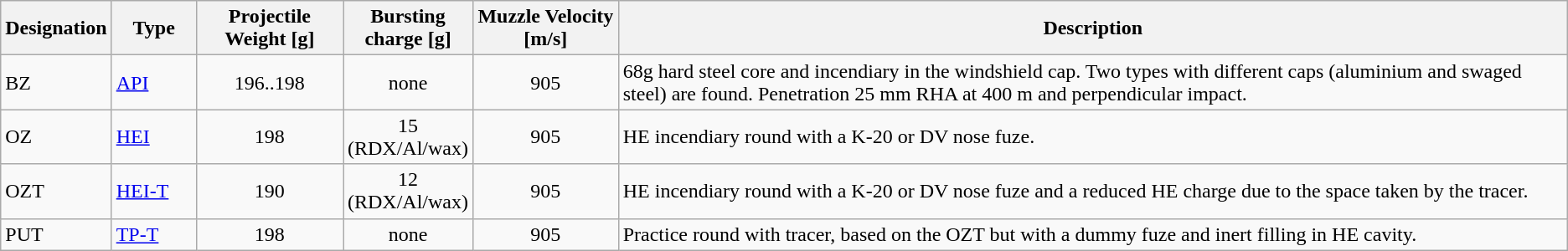<table class="wikitable">
<tr>
<th width="80">Designation</th>
<th width="60">Type</th>
<th>Projectile Weight [g]</th>
<th width="80">Bursting charge [g]</th>
<th>Muzzle Velocity [m/s]</th>
<th>Description</th>
</tr>
<tr>
<td>BZ</td>
<td><a href='#'>API</a></td>
<td style="text-align:center;">196..198</td>
<td style="text-align:center;">none</td>
<td style="text-align:center;">905</td>
<td>68g hard steel core and incendiary in the windshield cap. Two types with different caps (aluminium and swaged steel) are found. Penetration 25 mm RHA at 400 m and perpendicular impact.</td>
</tr>
<tr>
<td>OZ</td>
<td><a href='#'>HEI</a></td>
<td style="text-align:center;">198</td>
<td style="text-align:center;">15 (RDX/Al/wax)</td>
<td style="text-align:center;">905</td>
<td>HE incendiary round with a K-20 or DV nose fuze.</td>
</tr>
<tr>
<td>OZT</td>
<td><a href='#'>HEI-T</a></td>
<td style="text-align:center;">190</td>
<td style="text-align:center;">12 (RDX/Al/wax)</td>
<td style="text-align:center;">905</td>
<td>HE incendiary round with a K-20 or DV nose fuze and a reduced HE charge due to the space taken by the tracer.</td>
</tr>
<tr>
<td>PUT</td>
<td><a href='#'>TP-T</a></td>
<td style="text-align:center;">198</td>
<td style="text-align:center;">none</td>
<td style="text-align:center;">905</td>
<td>Practice round with tracer, based on the OZT but with a dummy fuze and inert filling in HE cavity.</td>
</tr>
</table>
